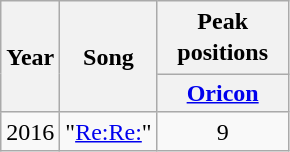<table class="wikitable">
<tr>
<th rowspan="2">Year</th>
<th rowspan="2">Song</th>
<th style="width:5em;line-height:1.3">Peak positions</th>
</tr>
<tr>
<th align="center"><a href='#'>Oricon</a></th>
</tr>
<tr>
<td>2016</td>
<td>"<a href='#'>Re:Re:</a>"</td>
<td align="center">9</td>
</tr>
</table>
